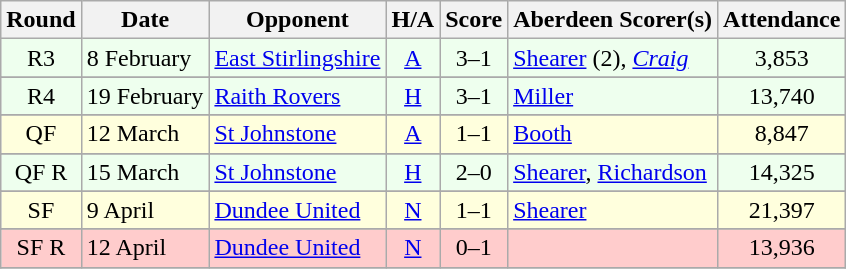<table class="wikitable" style="text-align:center">
<tr>
<th>Round</th>
<th>Date</th>
<th>Opponent</th>
<th>H/A</th>
<th>Score</th>
<th>Aberdeen Scorer(s)</th>
<th>Attendance</th>
</tr>
<tr bgcolor=#EEFFEE>
<td>R3</td>
<td align=left>8 February</td>
<td align=left><a href='#'>East Stirlingshire</a></td>
<td><a href='#'>A</a></td>
<td>3–1</td>
<td align=left><a href='#'>Shearer</a> (2), <em><a href='#'>Craig</a></em></td>
<td>3,853</td>
</tr>
<tr>
</tr>
<tr bgcolor=#EEFFEE>
<td>R4</td>
<td align=left>19 February</td>
<td align=left><a href='#'>Raith Rovers</a></td>
<td><a href='#'>H</a></td>
<td>3–1</td>
<td align=left><a href='#'>Miller</a></td>
<td>13,740</td>
</tr>
<tr>
</tr>
<tr bgcolor=#FFFFDD>
<td>QF</td>
<td align=left>12 March</td>
<td align=left><a href='#'>St Johnstone</a></td>
<td><a href='#'>A</a></td>
<td>1–1</td>
<td align=left><a href='#'>Booth</a></td>
<td>8,847</td>
</tr>
<tr>
</tr>
<tr bgcolor=#EEFFEE>
<td>QF R</td>
<td align=left>15 March</td>
<td align=left><a href='#'>St Johnstone</a></td>
<td><a href='#'>H</a></td>
<td>2–0</td>
<td align=left><a href='#'>Shearer</a>, <a href='#'>Richardson</a></td>
<td>14,325</td>
</tr>
<tr>
</tr>
<tr bgcolor=#FFFFDD>
<td>SF</td>
<td align=left>9 April</td>
<td align=left><a href='#'>Dundee United</a></td>
<td><a href='#'>N</a></td>
<td>1–1</td>
<td align=left><a href='#'>Shearer</a></td>
<td>21,397</td>
</tr>
<tr>
</tr>
<tr bgcolor=#FFCCCC>
<td>SF R</td>
<td align=left>12 April</td>
<td align=left><a href='#'>Dundee United</a></td>
<td><a href='#'>N</a></td>
<td>0–1</td>
<td align=left></td>
<td>13,936</td>
</tr>
<tr>
</tr>
</table>
